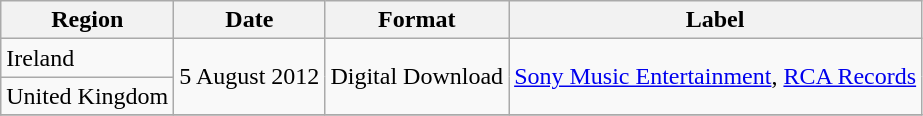<table class=wikitable>
<tr>
<th>Region</th>
<th>Date</th>
<th>Format</th>
<th>Label</th>
</tr>
<tr>
<td>Ireland</td>
<td rowspan="2">5 August 2012</td>
<td rowspan="2">Digital Download</td>
<td rowspan="2"><a href='#'>Sony Music Entertainment</a>, <a href='#'>RCA Records</a></td>
</tr>
<tr>
<td>United Kingdom</td>
</tr>
<tr>
</tr>
</table>
